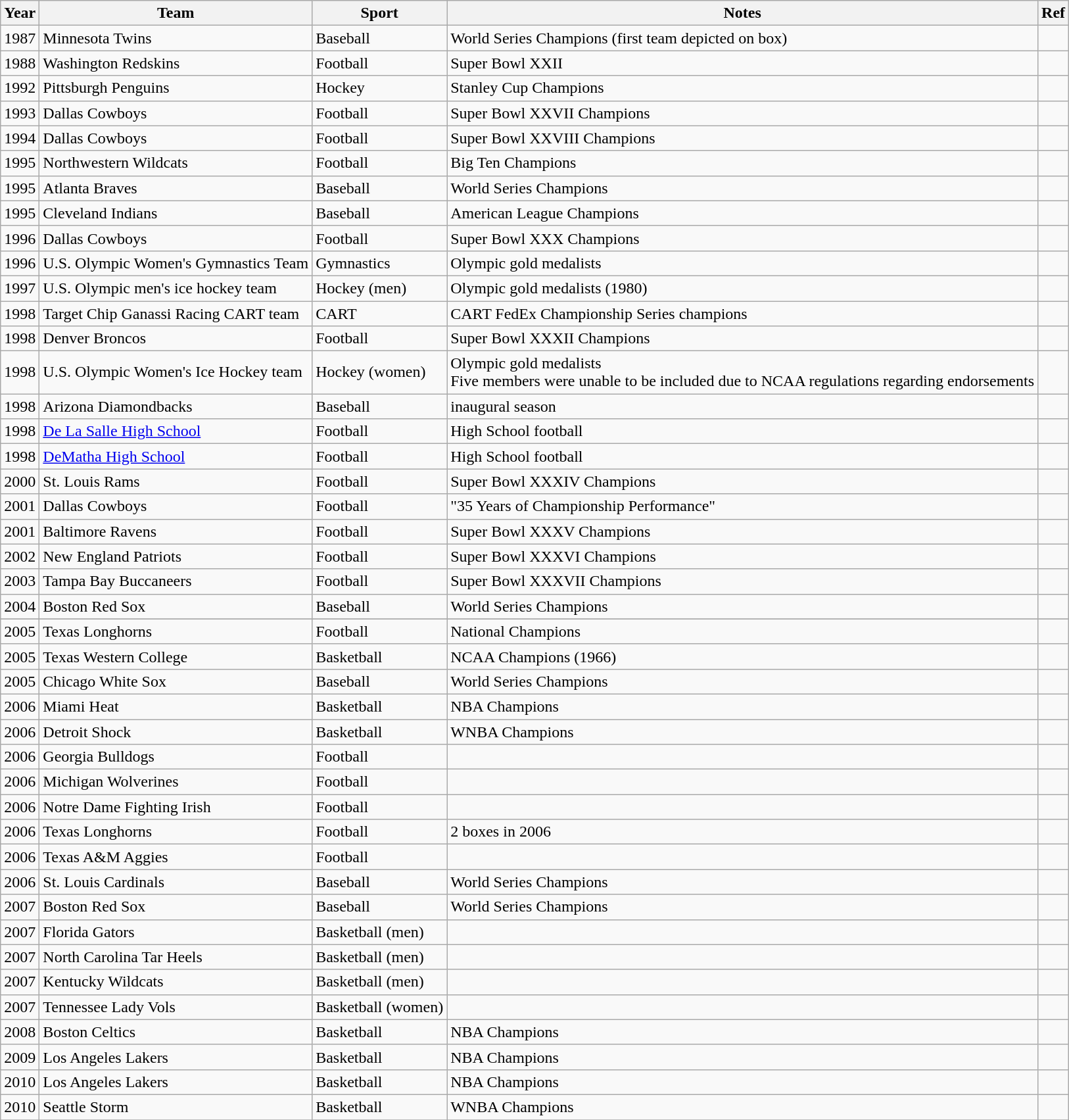<table class="wikitable sortable">
<tr>
<th>Year</th>
<th>Team</th>
<th>Sport</th>
<th>Notes</th>
<th>Ref</th>
</tr>
<tr>
<td>1987</td>
<td>Minnesota Twins</td>
<td>Baseball</td>
<td>World Series Champions (first team depicted on box)</td>
<td></td>
</tr>
<tr>
<td>1988</td>
<td>Washington Redskins</td>
<td>Football</td>
<td>Super Bowl XXII</td>
<td></td>
</tr>
<tr>
<td>1992</td>
<td>Pittsburgh Penguins</td>
<td>Hockey</td>
<td>Stanley Cup Champions</td>
<td></td>
</tr>
<tr>
<td>1993</td>
<td>Dallas Cowboys</td>
<td>Football</td>
<td>Super Bowl XXVII Champions</td>
<td></td>
</tr>
<tr>
<td>1994</td>
<td>Dallas Cowboys</td>
<td>Football</td>
<td>Super Bowl XXVIII Champions</td>
<td></td>
</tr>
<tr>
<td>1995</td>
<td>Northwestern Wildcats</td>
<td>Football</td>
<td>Big Ten Champions</td>
<td></td>
</tr>
<tr>
<td>1995</td>
<td>Atlanta Braves</td>
<td>Baseball</td>
<td>World Series Champions</td>
<td></td>
</tr>
<tr>
<td>1995</td>
<td>Cleveland Indians</td>
<td>Baseball</td>
<td>American League Champions</td>
<td></td>
</tr>
<tr>
<td>1996</td>
<td>Dallas Cowboys</td>
<td>Football</td>
<td>Super Bowl XXX Champions</td>
<td></td>
</tr>
<tr>
<td>1996</td>
<td>U.S. Olympic Women's Gymnastics Team</td>
<td>Gymnastics</td>
<td>Olympic gold medalists</td>
<td></td>
</tr>
<tr>
<td>1997</td>
<td>U.S. Olympic men's ice hockey team</td>
<td>Hockey (men)</td>
<td>Olympic gold medalists (1980)</td>
<td></td>
</tr>
<tr>
<td>1998</td>
<td>Target Chip Ganassi Racing CART team</td>
<td>CART</td>
<td>CART FedEx Championship Series champions</td>
<td></td>
</tr>
<tr>
<td>1998</td>
<td>Denver Broncos</td>
<td>Football</td>
<td>Super Bowl XXXII Champions</td>
<td></td>
</tr>
<tr>
<td>1998</td>
<td>U.S. Olympic Women's Ice Hockey team</td>
<td>Hockey (women)</td>
<td>Olympic gold medalists<br>Five members were unable to be included due to NCAA regulations regarding endorsements</td>
<td></td>
</tr>
<tr>
<td>1998</td>
<td>Arizona Diamondbacks</td>
<td>Baseball</td>
<td>inaugural season</td>
<td></td>
</tr>
<tr>
<td>1998</td>
<td><a href='#'>De La Salle High School</a></td>
<td>Football</td>
<td>High School football</td>
<td></td>
</tr>
<tr>
<td>1998</td>
<td><a href='#'>DeMatha High School</a></td>
<td>Football</td>
<td>High School football</td>
<td></td>
</tr>
<tr>
<td>2000</td>
<td>St. Louis Rams</td>
<td>Football</td>
<td>Super Bowl XXXIV Champions</td>
<td></td>
</tr>
<tr>
<td>2001</td>
<td>Dallas Cowboys</td>
<td>Football</td>
<td>"35 Years of Championship Performance"</td>
<td></td>
</tr>
<tr>
<td>2001</td>
<td>Baltimore Ravens</td>
<td>Football</td>
<td>Super Bowl XXXV Champions</td>
<td></td>
</tr>
<tr>
<td>2002</td>
<td>New England Patriots</td>
<td>Football</td>
<td>Super Bowl XXXVI Champions</td>
<td></td>
</tr>
<tr>
<td>2003</td>
<td>Tampa Bay Buccaneers</td>
<td>Football</td>
<td>Super Bowl XXXVII Champions</td>
<td></td>
</tr>
<tr>
<td>2004</td>
<td>Boston Red Sox</td>
<td>Baseball</td>
<td>World Series Champions</td>
<td></td>
</tr>
<tr>
</tr>
<tr>
<td>2005</td>
<td>Texas Longhorns</td>
<td>Football</td>
<td>National Champions</td>
<td></td>
</tr>
<tr>
<td>2005</td>
<td>Texas Western College</td>
<td>Basketball</td>
<td>NCAA Champions (1966)</td>
<td></td>
</tr>
<tr>
<td>2005</td>
<td>Chicago White Sox</td>
<td>Baseball</td>
<td>World Series Champions</td>
<td></td>
</tr>
<tr>
<td>2006</td>
<td>Miami Heat</td>
<td>Basketball</td>
<td>NBA Champions</td>
<td></td>
</tr>
<tr>
<td>2006</td>
<td>Detroit Shock</td>
<td>Basketball</td>
<td>WNBA Champions</td>
<td></td>
</tr>
<tr>
<td>2006</td>
<td>Georgia Bulldogs</td>
<td>Football</td>
<td></td>
<td></td>
</tr>
<tr>
<td>2006</td>
<td>Michigan Wolverines</td>
<td>Football</td>
<td></td>
<td></td>
</tr>
<tr>
<td>2006</td>
<td>Notre Dame Fighting Irish</td>
<td>Football</td>
<td></td>
<td></td>
</tr>
<tr>
<td>2006</td>
<td>Texas Longhorns</td>
<td>Football</td>
<td>2 boxes in 2006</td>
<td></td>
</tr>
<tr>
<td>2006</td>
<td>Texas A&M Aggies</td>
<td>Football</td>
<td></td>
<td></td>
</tr>
<tr>
<td>2006</td>
<td>St. Louis Cardinals</td>
<td>Baseball</td>
<td>World Series Champions</td>
<td></td>
</tr>
<tr>
<td>2007</td>
<td>Boston Red Sox</td>
<td>Baseball</td>
<td>World Series Champions</td>
<td></td>
</tr>
<tr>
<td>2007</td>
<td>Florida Gators</td>
<td>Basketball (men)</td>
<td></td>
<td></td>
</tr>
<tr>
<td>2007</td>
<td>North Carolina Tar Heels</td>
<td>Basketball (men)</td>
<td></td>
<td></td>
</tr>
<tr>
<td>2007</td>
<td>Kentucky Wildcats</td>
<td>Basketball (men)</td>
<td></td>
<td></td>
</tr>
<tr>
<td>2007</td>
<td>Tennessee Lady Vols</td>
<td>Basketball (women)</td>
<td></td>
<td></td>
</tr>
<tr>
<td>2008</td>
<td>Boston Celtics</td>
<td>Basketball</td>
<td>NBA Champions</td>
<td></td>
</tr>
<tr>
<td>2009</td>
<td>Los Angeles Lakers</td>
<td>Basketball</td>
<td>NBA Champions</td>
<td></td>
</tr>
<tr>
<td>2010</td>
<td>Los Angeles Lakers</td>
<td>Basketball</td>
<td>NBA Champions</td>
<td></td>
</tr>
<tr>
<td>2010</td>
<td>Seattle Storm</td>
<td>Basketball</td>
<td>WNBA Champions</td>
<td></td>
</tr>
<tr>
</tr>
</table>
